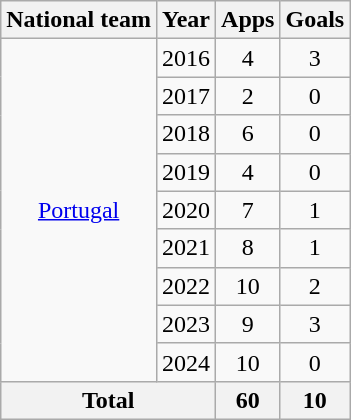<table class="wikitable" style="text-align: center;">
<tr>
<th>National team</th>
<th>Year</th>
<th>Apps</th>
<th>Goals</th>
</tr>
<tr>
<td rowspan="9"><a href='#'>Portugal</a></td>
<td>2016</td>
<td>4</td>
<td>3</td>
</tr>
<tr>
<td>2017</td>
<td>2</td>
<td>0</td>
</tr>
<tr>
<td>2018</td>
<td>6</td>
<td>0</td>
</tr>
<tr>
<td>2019</td>
<td>4</td>
<td>0</td>
</tr>
<tr>
<td>2020</td>
<td>7</td>
<td>1</td>
</tr>
<tr>
<td>2021</td>
<td>8</td>
<td>1</td>
</tr>
<tr>
<td>2022</td>
<td>10</td>
<td>2</td>
</tr>
<tr>
<td>2023</td>
<td>9</td>
<td>3</td>
</tr>
<tr>
<td>2024</td>
<td>10</td>
<td>0</td>
</tr>
<tr>
<th colspan="2">Total</th>
<th>60</th>
<th>10</th>
</tr>
</table>
